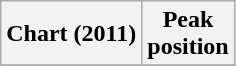<table class="wikitable">
<tr>
<th>Chart (2011)</th>
<th>Peak <br> position</th>
</tr>
<tr>
</tr>
</table>
